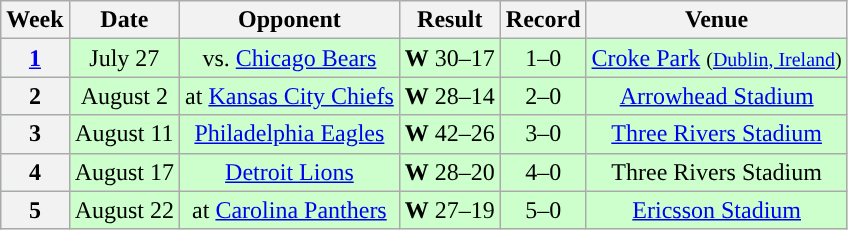<table class="wikitable" style="text-align:center">
<tr>
<th>Week</th>
<th>Date</th>
<th>Opponent</th>
<th>Result</th>
<th>Record</th>
<th>Venue</th>
</tr>
<tr style="background:#cfc">
<th><a href='#'>1</a></th>
<td>July 27</td>
<td>vs. <a href='#'>Chicago Bears</a></td>
<td><strong>W</strong> 30–17</td>
<td>1–0</td>
<td> <a href='#'>Croke Park</a> <small>(<a href='#'>Dublin, Ireland</a>)</small></td>
</tr>
<tr style="background:#cfc">
<th>2</th>
<td>August 2</td>
<td>at <a href='#'>Kansas City Chiefs</a></td>
<td><strong>W</strong> 28–14</td>
<td>2–0</td>
<td><a href='#'>Arrowhead Stadium</a></td>
</tr>
<tr style="background:#cfc">
<th>3</th>
<td>August 11</td>
<td><a href='#'>Philadelphia Eagles</a></td>
<td><strong>W</strong> 42–26</td>
<td>3–0</td>
<td><a href='#'>Three Rivers Stadium</a></td>
</tr>
<tr style="background:#cfc">
<th>4</th>
<td>August 17</td>
<td><a href='#'>Detroit Lions</a></td>
<td><strong>W</strong> 28–20</td>
<td>4–0</td>
<td>Three Rivers Stadium</td>
</tr>
<tr style="background:#cfc">
<th>5</th>
<td>August 22</td>
<td>at <a href='#'>Carolina Panthers</a></td>
<td><strong>W</strong> 27–19</td>
<td>5–0</td>
<td><a href='#'>Ericsson Stadium</a></td>
</tr>
</table>
